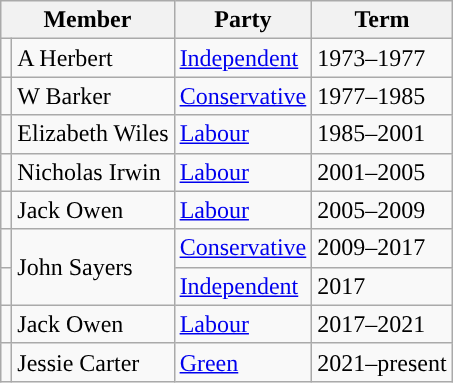<table class="wikitable">
<tr>
<th colspan="2">Member</th>
<th>Party</th>
<th>Term</th>
</tr>
<tr>
<td style="background-color: "></td>
<td>A Herbert</td>
<td><a href='#'>Independent</a></td>
<td>1973–1977</td>
</tr>
<tr>
<td style="background-color: "></td>
<td>W Barker</td>
<td><a href='#'>Conservative</a></td>
<td>1977–1985</td>
</tr>
<tr>
<td style="background-color: "></td>
<td>Elizabeth Wiles</td>
<td><a href='#'>Labour</a></td>
<td>1985–2001</td>
</tr>
<tr>
<td style="background-color: "></td>
<td>Nicholas Irwin</td>
<td><a href='#'>Labour</a></td>
<td>2001–2005</td>
</tr>
<tr>
<td style="background-color: "></td>
<td>Jack Owen</td>
<td><a href='#'>Labour</a></td>
<td>2005–2009</td>
</tr>
<tr>
<td style="background-color: "></td>
<td rowspan="2">John Sayers</td>
<td><a href='#'>Conservative</a></td>
<td>2009–2017</td>
</tr>
<tr>
<td style="background-color: "></td>
<td><a href='#'>Independent</a></td>
<td>2017</td>
</tr>
<tr>
<td style="background-color: "></td>
<td>Jack Owen</td>
<td><a href='#'>Labour</a></td>
<td>2017–2021</td>
</tr>
<tr>
<td style="background-color: "></td>
<td>Jessie Carter</td>
<td><a href='#'>Green</a></td>
<td>2021–present</td>
</tr>
</table>
